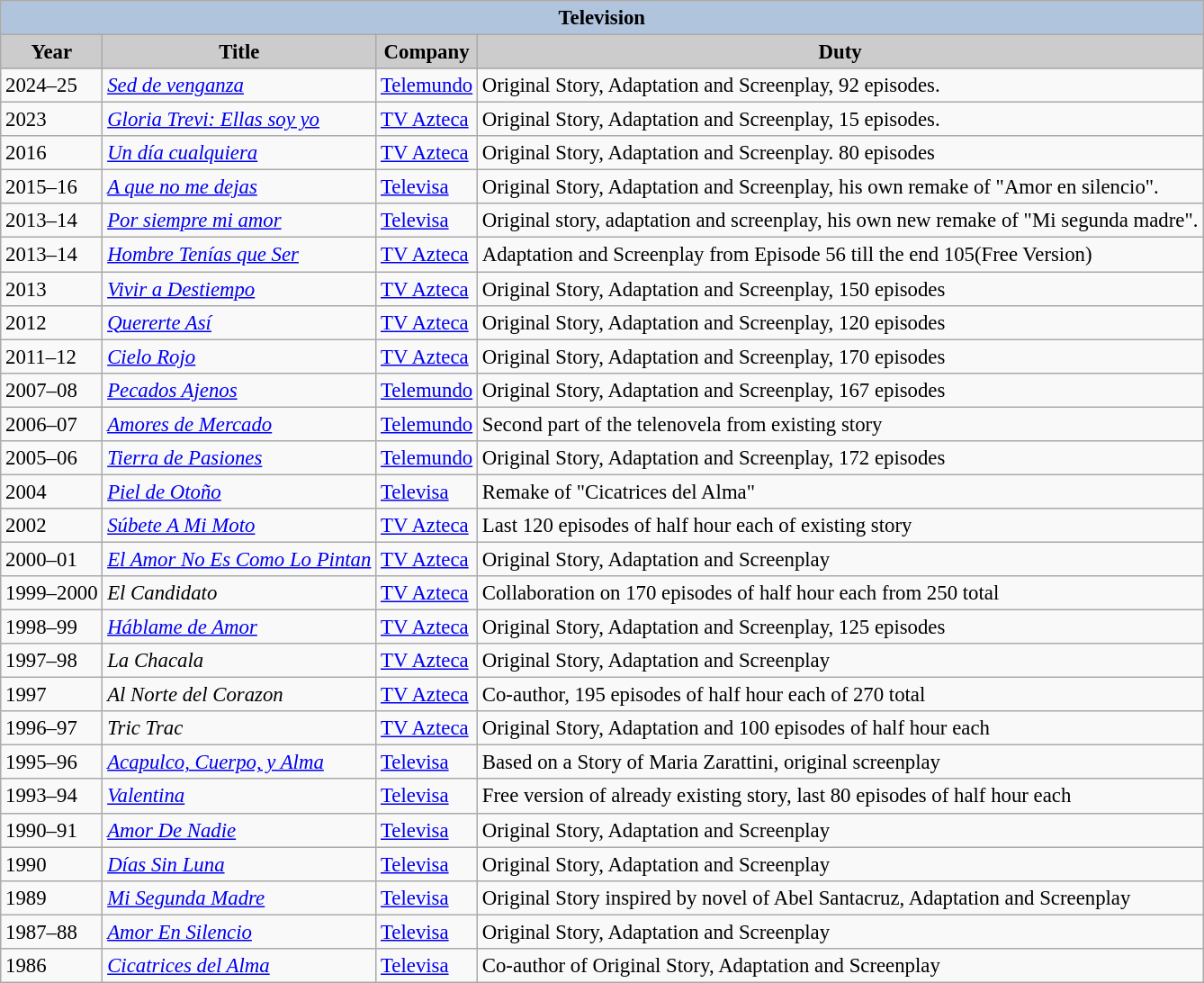<table class="wikitable" border="1" style="font-size: 95%;" ;>
<tr style="background:#ccc; text-align:center;">
<th colspan="4" style="background:#b0c4de;">Television</th>
</tr>
<tr style="background:#ccc; text-align:center;">
<th style="background:#ccc;">Year</th>
<th style="background:#ccc;">Title</th>
<th style="background:#ccc;">Company</th>
<th style="background:#ccc;">Duty</th>
</tr>
<tr>
<td>2024–25</td>
<td><em><a href='#'>Sed de venganza</a></em></td>
<td><a href='#'>Telemundo</a></td>
<td>Original Story, Adaptation and Screenplay, 92 episodes.</td>
</tr>
<tr>
<td>2023</td>
<td><em><a href='#'>Gloria Trevi: Ellas soy yo</a></em></td>
<td><a href='#'>TV Azteca</a></td>
<td>Original Story, Adaptation and Screenplay, 15 episodes.</td>
</tr>
<tr>
<td>2016</td>
<td><em><a href='#'>Un día cualquiera</a></em></td>
<td><a href='#'>TV Azteca</a></td>
<td>Original Story, Adaptation and Screenplay. 80 episodes</td>
</tr>
<tr>
<td>2015–16</td>
<td><em><a href='#'>A que no me dejas</a></em></td>
<td><a href='#'>Televisa</a></td>
<td>Original Story, Adaptation and Screenplay, his own remake of "Amor en silencio".</td>
</tr>
<tr>
<td>2013–14</td>
<td><em><a href='#'>Por siempre mi amor</a></em></td>
<td><a href='#'>Televisa</a></td>
<td>Original story, adaptation and screenplay, his own new remake of "Mi segunda madre".</td>
</tr>
<tr>
<td>2013–14</td>
<td><em><a href='#'>Hombre Tenías que Ser</a></em></td>
<td><a href='#'>TV Azteca</a></td>
<td>Adaptation and Screenplay from Episode 56 till the end 105(Free Version)</td>
</tr>
<tr>
<td>2013</td>
<td><em><a href='#'>Vivir a Destiempo</a></em></td>
<td><a href='#'>TV Azteca</a></td>
<td>Original Story, Adaptation and Screenplay, 150 episodes</td>
</tr>
<tr>
<td>2012</td>
<td><em><a href='#'>Quererte Así</a></em></td>
<td><a href='#'>TV Azteca</a></td>
<td>Original Story, Adaptation and Screenplay, 120 episodes</td>
</tr>
<tr>
<td>2011–12</td>
<td><em><a href='#'>Cielo Rojo</a></em></td>
<td><a href='#'>TV Azteca</a></td>
<td>Original Story, Adaptation and Screenplay, 170 episodes</td>
</tr>
<tr>
<td>2007–08</td>
<td><em><a href='#'>Pecados Ajenos</a></em></td>
<td><a href='#'>Telemundo</a></td>
<td>Original Story, Adaptation and Screenplay, 167 episodes</td>
</tr>
<tr>
<td>2006–07</td>
<td><em><a href='#'>Amores de Mercado</a></em></td>
<td><a href='#'>Telemundo</a></td>
<td>Second part of the telenovela from existing story</td>
</tr>
<tr>
<td>2005–06</td>
<td><em><a href='#'>Tierra de Pasiones</a></em></td>
<td><a href='#'>Telemundo</a></td>
<td>Original Story, Adaptation and Screenplay, 172 episodes</td>
</tr>
<tr>
<td>2004</td>
<td><em><a href='#'>Piel de Otoño</a></em></td>
<td><a href='#'>Televisa</a></td>
<td>Remake of "Cicatrices del Alma"</td>
</tr>
<tr>
<td>2002</td>
<td><em><a href='#'>Súbete A Mi Moto</a></em></td>
<td><a href='#'>TV Azteca</a></td>
<td>Last 120 episodes of half hour each of existing story</td>
</tr>
<tr>
<td>2000–01</td>
<td><em><a href='#'>El Amor No Es Como Lo Pintan</a></em></td>
<td><a href='#'>TV Azteca</a></td>
<td>Original Story, Adaptation and Screenplay</td>
</tr>
<tr>
<td>1999–2000</td>
<td><em>El Candidato</em></td>
<td><a href='#'>TV Azteca</a></td>
<td>Collaboration on 170 episodes of half hour each from 250 total</td>
</tr>
<tr>
<td>1998–99</td>
<td><em><a href='#'>Háblame de Amor</a></em></td>
<td><a href='#'>TV Azteca</a></td>
<td>Original Story, Adaptation and Screenplay, 125 episodes</td>
</tr>
<tr>
<td>1997–98</td>
<td><em>La Chacala</em></td>
<td><a href='#'>TV Azteca</a></td>
<td>Original Story, Adaptation and Screenplay</td>
</tr>
<tr>
<td>1997</td>
<td><em>Al Norte del Corazon</em></td>
<td><a href='#'>TV Azteca</a></td>
<td>Co-author, 195 episodes of half hour each of 270 total</td>
</tr>
<tr>
<td>1996–97</td>
<td><em>Tric Trac</em></td>
<td><a href='#'>TV Azteca</a></td>
<td>Original Story, Adaptation and 100 episodes of half hour each</td>
</tr>
<tr>
<td>1995–96</td>
<td><em><a href='#'>Acapulco, Cuerpo, y Alma</a></em></td>
<td><a href='#'>Televisa</a></td>
<td>Based on a Story of Maria Zarattini, original screenplay</td>
</tr>
<tr>
<td>1993–94</td>
<td><em><a href='#'>Valentina</a></em></td>
<td><a href='#'>Televisa</a></td>
<td>Free version of already existing story, last 80 episodes of half hour each</td>
</tr>
<tr>
<td>1990–91</td>
<td><em><a href='#'>Amor De Nadie</a></em></td>
<td><a href='#'>Televisa</a></td>
<td>Original Story, Adaptation and Screenplay</td>
</tr>
<tr>
<td>1990</td>
<td><em><a href='#'>Días Sin Luna</a></em></td>
<td><a href='#'>Televisa</a></td>
<td>Original Story, Adaptation and Screenplay</td>
</tr>
<tr>
<td>1989</td>
<td><em><a href='#'>Mi Segunda Madre</a></em></td>
<td><a href='#'>Televisa</a></td>
<td>Original Story inspired by novel of Abel Santacruz, Adaptation and Screenplay</td>
</tr>
<tr>
<td>1987–88</td>
<td><em><a href='#'>Amor En Silencio</a></em></td>
<td><a href='#'>Televisa</a></td>
<td>Original Story, Adaptation and Screenplay</td>
</tr>
<tr>
<td>1986</td>
<td><em><a href='#'>Cicatrices del Alma</a></em></td>
<td><a href='#'>Televisa</a></td>
<td>Co-author of Original Story, Adaptation and Screenplay</td>
</tr>
</table>
